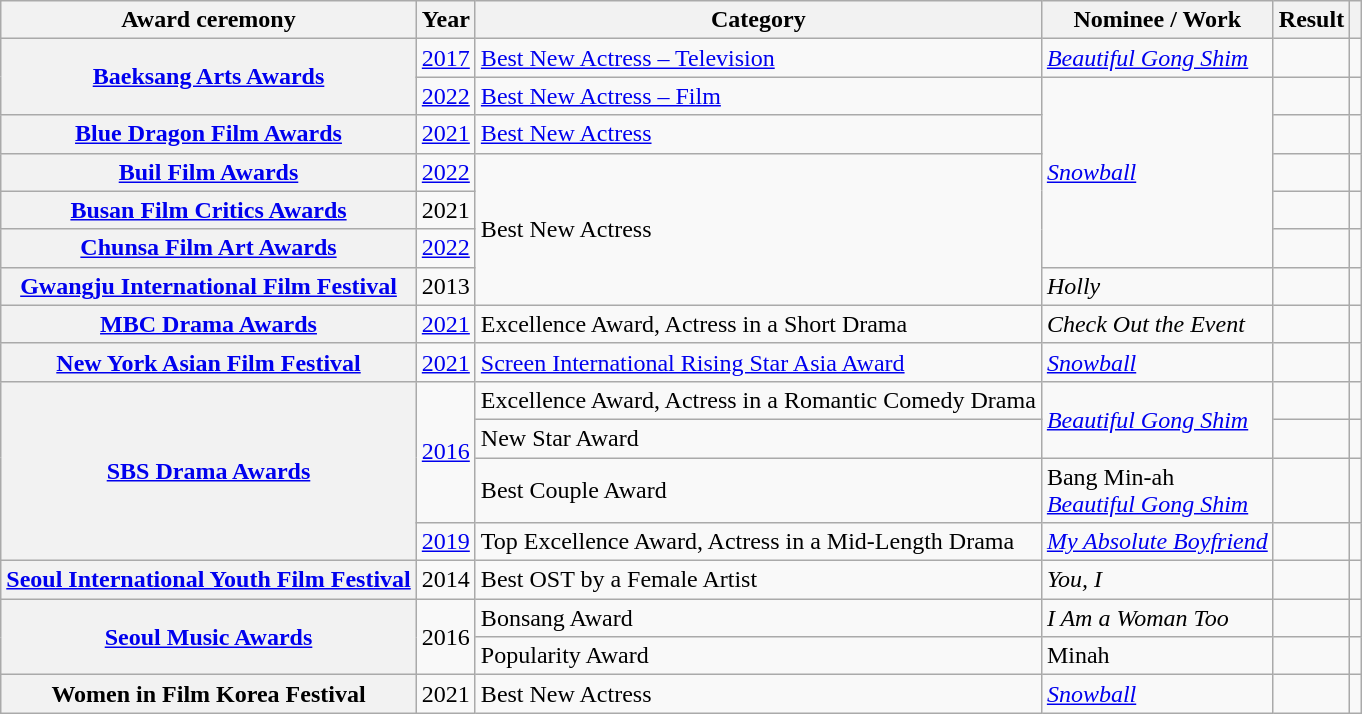<table class="wikitable plainrowheaders sortable">
<tr>
<th scope="col">Award ceremony</th>
<th scope="col">Year</th>
<th scope="col">Category</th>
<th scope="col">Nominee / Work</th>
<th scope="col">Result</th>
<th scope="col" class="unsortable"></th>
</tr>
<tr>
<th scope="row" rowspan="2"><a href='#'>Baeksang Arts Awards</a></th>
<td style="text-align:center"><a href='#'>2017</a></td>
<td><a href='#'>Best New Actress – Television</a></td>
<td><em><a href='#'>Beautiful Gong Shim</a></em></td>
<td></td>
<td style="text-align:center"></td>
</tr>
<tr>
<td style="text-align:center"><a href='#'>2022</a></td>
<td><a href='#'>Best New Actress – Film</a></td>
<td rowspan="5"><em><a href='#'>Snowball</a></em></td>
<td></td>
<td style="text-align:center"></td>
</tr>
<tr>
<th scope="row"><a href='#'>Blue Dragon Film Awards</a></th>
<td style="text-align:center"><a href='#'>2021</a></td>
<td><a href='#'>Best New Actress</a></td>
<td></td>
<td style="text-align:center"></td>
</tr>
<tr>
<th scope="row"><a href='#'>Buil Film Awards</a></th>
<td style="text-align:center"><a href='#'>2022</a></td>
<td rowspan="4">Best New Actress</td>
<td></td>
<td style="text-align:center"></td>
</tr>
<tr>
<th scope="row"><a href='#'>Busan Film Critics Awards</a></th>
<td style="text-align:center">2021</td>
<td></td>
<td style="text-align:center"></td>
</tr>
<tr>
<th scope="row"><a href='#'>Chunsa Film Art Awards</a></th>
<td style="text-align:center"><a href='#'>2022</a></td>
<td></td>
<td style="text-align:center"></td>
</tr>
<tr>
<th scope="row"><a href='#'>Gwangju International Film Festival</a></th>
<td style="text-align:center">2013</td>
<td><em>Holly</em></td>
<td></td>
<td style="text-align:center"></td>
</tr>
<tr>
<th scope="row"><a href='#'>MBC Drama Awards</a></th>
<td style="text-align:center"><a href='#'>2021</a></td>
<td>Excellence Award, Actress in a Short Drama</td>
<td><em>Check Out the Event</em></td>
<td></td>
<td style="text-align:center"></td>
</tr>
<tr>
<th scope="row"><a href='#'>New York Asian Film Festival</a></th>
<td style="text-align:center"><a href='#'>2021</a></td>
<td><a href='#'>Screen International Rising Star Asia Award</a></td>
<td><em><a href='#'>Snowball</a></em></td>
<td></td>
<td style="text-align:center"></td>
</tr>
<tr>
<th scope="row"  rowspan="4"><a href='#'>SBS Drama Awards</a></th>
<td rowspan="3" style="text-align:center"><a href='#'>2016</a></td>
<td>Excellence Award, Actress in a Romantic Comedy Drama</td>
<td rowspan="2"><em><a href='#'>Beautiful Gong Shim</a></em></td>
<td></td>
<td style="text-align:center"></td>
</tr>
<tr>
<td>New Star Award</td>
<td></td>
<td style="text-align:center"></td>
</tr>
<tr>
<td>Best Couple Award</td>
<td>Bang Min-ah <br><em><a href='#'>Beautiful Gong Shim</a></em></td>
<td></td>
<td style="text-align:center"></td>
</tr>
<tr>
<td style="text-align:center"><a href='#'>2019</a></td>
<td>Top Excellence Award, Actress in a Mid-Length Drama</td>
<td><em><a href='#'>My Absolute Boyfriend</a></em></td>
<td></td>
<td style="text-align:center"></td>
</tr>
<tr>
<th scope="row"><a href='#'>Seoul International Youth Film Festival</a></th>
<td style="text-align:center">2014</td>
<td>Best OST by a Female Artist</td>
<td><em>You, I</em></td>
<td></td>
<td style="text-align:center"></td>
</tr>
<tr>
<th scope="row"  rowspan="2"><a href='#'>Seoul Music Awards</a></th>
<td rowspan="2" style="text-align:center">2016</td>
<td>Bonsang Award</td>
<td><em>I Am a Woman Too</em></td>
<td></td>
<td style="text-align:center"></td>
</tr>
<tr>
<td>Popularity Award</td>
<td>Minah</td>
<td></td>
<td style="text-align:center"></td>
</tr>
<tr>
<th scope="row">Women in Film Korea Festival</th>
<td style="text-align:center">2021</td>
<td>Best New Actress</td>
<td><em><a href='#'>Snowball</a></em></td>
<td></td>
<td style="text-align:center"></td>
</tr>
</table>
